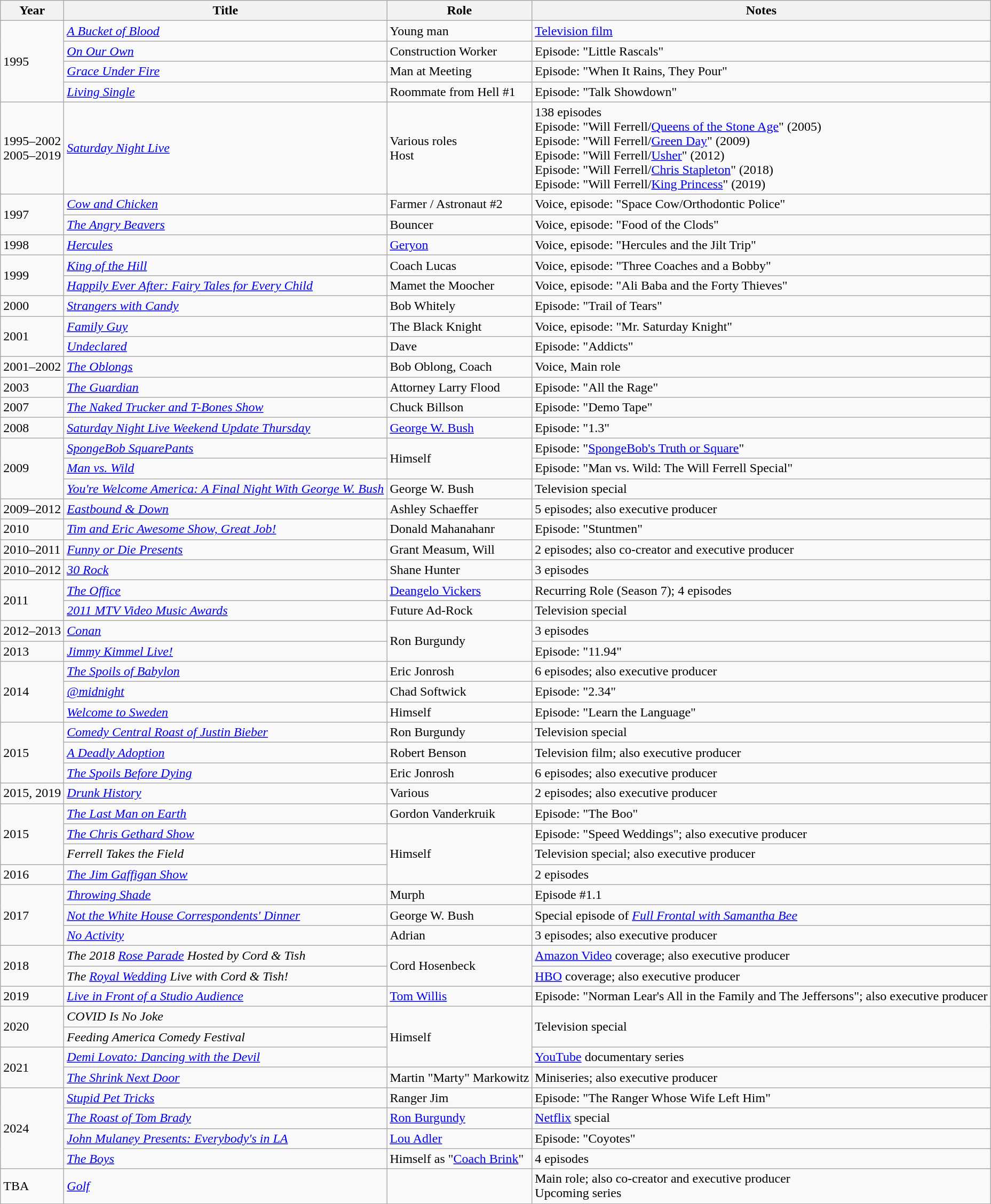<table class="wikitable sortable">
<tr>
<th>Year</th>
<th>Title</th>
<th>Role</th>
<th class="unsortable">Notes</th>
</tr>
<tr>
<td rowspan="4">1995</td>
<td><em><a href='#'>A Bucket of Blood</a></em></td>
<td>Young man</td>
<td><a href='#'>Television film</a></td>
</tr>
<tr>
<td><em><a href='#'>On Our Own</a></em></td>
<td>Construction Worker</td>
<td>Episode: "Little Rascals"</td>
</tr>
<tr>
<td><em><a href='#'>Grace Under Fire</a></em></td>
<td>Man at Meeting</td>
<td>Episode: "When It Rains, They Pour"</td>
</tr>
<tr>
<td><em><a href='#'>Living Single</a></em></td>
<td>Roommate from Hell #1</td>
<td>Episode: "Talk Showdown"</td>
</tr>
<tr>
<td>1995–2002 <br> 2005–2019</td>
<td><em><a href='#'>Saturday Night Live</a></em></td>
<td>Various roles<br>Host</td>
<td>138 episodes<br>Episode: "Will Ferrell/<a href='#'>Queens of the Stone Age</a>" (2005) <br>Episode: "Will Ferrell/<a href='#'>Green Day</a>" (2009)<br>Episode: "Will Ferrell/<a href='#'>Usher</a>" (2012) <br>Episode: "Will Ferrell/<a href='#'>Chris Stapleton</a>" (2018) <br>Episode: "Will Ferrell/<a href='#'>King Princess</a>" (2019)</td>
</tr>
<tr>
<td rowspan="2">1997</td>
<td><em><a href='#'>Cow and Chicken</a></em></td>
<td>Farmer / Astronaut #2</td>
<td>Voice, episode: "Space Cow/Orthodontic Police"</td>
</tr>
<tr>
<td><em><a href='#'>The Angry Beavers</a></em></td>
<td>Bouncer</td>
<td>Voice, episode: "Food of the Clods"</td>
</tr>
<tr>
<td>1998</td>
<td><em><a href='#'>Hercules</a></em></td>
<td><a href='#'>Geryon</a></td>
<td>Voice, episode: "Hercules and the Jilt Trip"</td>
</tr>
<tr>
<td rowspan="2">1999</td>
<td><em><a href='#'>King of the Hill</a></em></td>
<td>Coach Lucas</td>
<td>Voice, episode: "Three Coaches and a Bobby"</td>
</tr>
<tr>
<td><em><a href='#'>Happily Ever After: Fairy Tales for Every Child</a></em></td>
<td>Mamet the Moocher</td>
<td>Voice, episode: "Ali Baba and the Forty Thieves"</td>
</tr>
<tr>
<td>2000</td>
<td><em><a href='#'>Strangers with Candy</a></em></td>
<td>Bob Whitely</td>
<td>Episode: "Trail of Tears"</td>
</tr>
<tr>
<td rowspan="2">2001</td>
<td><em><a href='#'>Family Guy</a></em></td>
<td>The Black Knight</td>
<td>Voice, episode: "Mr. Saturday Knight"</td>
</tr>
<tr>
<td><em><a href='#'>Undeclared</a></em></td>
<td>Dave</td>
<td>Episode: "Addicts"</td>
</tr>
<tr>
<td>2001–2002</td>
<td><em><a href='#'>The Oblongs</a></em></td>
<td>Bob Oblong, Coach</td>
<td>Voice, Main role</td>
</tr>
<tr>
<td>2003</td>
<td><em><a href='#'>The Guardian</a></em></td>
<td>Attorney Larry Flood</td>
<td>Episode: "All the Rage"</td>
</tr>
<tr>
<td>2007</td>
<td><em><a href='#'>The Naked Trucker and T-Bones Show</a></em></td>
<td>Chuck Billson</td>
<td>Episode: "Demo Tape"</td>
</tr>
<tr>
<td>2008</td>
<td><em><a href='#'>Saturday Night Live Weekend Update Thursday</a></em></td>
<td><a href='#'>George W. Bush</a></td>
<td>Episode: "1.3"</td>
</tr>
<tr>
<td rowspan="3">2009</td>
<td><em><a href='#'>SpongeBob SquarePants</a></em></td>
<td rowspan="2">Himself</td>
<td>Episode: "<a href='#'>SpongeBob's Truth or Square</a>"</td>
</tr>
<tr>
<td><em><a href='#'>Man vs. Wild</a></em></td>
<td>Episode: "Man vs. Wild: The Will Ferrell Special"</td>
</tr>
<tr>
<td><em><a href='#'>You're Welcome America: A Final Night With George W. Bush</a></em></td>
<td>George W. Bush</td>
<td>Television special</td>
</tr>
<tr>
<td>2009–2012</td>
<td><em><a href='#'>Eastbound & Down</a></em></td>
<td>Ashley Schaeffer</td>
<td>5 episodes; also executive producer</td>
</tr>
<tr>
<td>2010</td>
<td><em><a href='#'>Tim and Eric Awesome Show, Great Job!</a></em></td>
<td>Donald Mahanahanr</td>
<td>Episode: "Stuntmen"</td>
</tr>
<tr>
<td>2010–2011</td>
<td><em><a href='#'>Funny or Die Presents</a></em></td>
<td>Grant Measum, Will</td>
<td>2 episodes; also co-creator and executive producer</td>
</tr>
<tr>
<td>2010–2012</td>
<td><em><a href='#'>30 Rock</a></em></td>
<td>Shane Hunter</td>
<td>3 episodes</td>
</tr>
<tr>
<td rowspan="2">2011</td>
<td><em><a href='#'>The Office</a></em></td>
<td><a href='#'>Deangelo Vickers</a></td>
<td>Recurring Role (Season 7); 4 episodes</td>
</tr>
<tr>
<td><em><a href='#'>2011 MTV Video Music Awards</a></em></td>
<td>Future Ad-Rock</td>
<td>Television special</td>
</tr>
<tr>
<td>2012–2013</td>
<td><em><a href='#'>Conan</a></em></td>
<td rowspan="2">Ron Burgundy</td>
<td>3 episodes</td>
</tr>
<tr>
<td>2013</td>
<td><em><a href='#'>Jimmy Kimmel Live!</a></em></td>
<td>Episode: "11.94"</td>
</tr>
<tr>
<td rowspan="3">2014</td>
<td><em><a href='#'>The Spoils of Babylon</a></em></td>
<td>Eric Jonrosh</td>
<td>6 episodes; also executive producer</td>
</tr>
<tr>
<td><em><a href='#'>@midnight</a></em></td>
<td>Chad Softwick</td>
<td>Episode: "2.34"</td>
</tr>
<tr>
<td><em><a href='#'>Welcome to Sweden</a></em></td>
<td>Himself</td>
<td>Episode: "Learn the Language"</td>
</tr>
<tr>
<td rowspan="3">2015</td>
<td><em><a href='#'>Comedy Central Roast of Justin Bieber</a></em></td>
<td>Ron Burgundy</td>
<td>Television special</td>
</tr>
<tr>
<td><em><a href='#'>A Deadly Adoption</a></em></td>
<td>Robert Benson</td>
<td>Television film; also executive producer</td>
</tr>
<tr>
<td><em><a href='#'>The Spoils Before Dying</a></em></td>
<td>Eric Jonrosh</td>
<td>6 episodes; also executive producer</td>
</tr>
<tr>
<td>2015, 2019</td>
<td><em><a href='#'>Drunk History</a></em></td>
<td>Various</td>
<td>2 episodes; also executive producer</td>
</tr>
<tr>
<td rowspan="3">2015</td>
<td><em><a href='#'>The Last Man on Earth</a></em></td>
<td>Gordon Vanderkruik</td>
<td>Episode: "The Boo"</td>
</tr>
<tr>
<td><em><a href='#'>The Chris Gethard Show</a></em></td>
<td rowspan="3">Himself</td>
<td>Episode: "Speed Weddings"; also executive producer</td>
</tr>
<tr>
<td><em>Ferrell Takes the Field</em></td>
<td>Television special; also executive producer</td>
</tr>
<tr>
<td>2016</td>
<td><em><a href='#'>The Jim Gaffigan Show</a></em></td>
<td>2 episodes</td>
</tr>
<tr>
<td rowspan="3">2017</td>
<td><em><a href='#'>Throwing Shade</a></em></td>
<td>Murph</td>
<td>Episode #1.1</td>
</tr>
<tr>
<td><em><a href='#'>Not the White House Correspondents' Dinner</a></em></td>
<td>George W. Bush</td>
<td>Special episode of <em><a href='#'>Full Frontal with Samantha Bee</a></em></td>
</tr>
<tr>
<td><em><a href='#'>No Activity</a></em></td>
<td>Adrian</td>
<td>3 episodes; also executive producer</td>
</tr>
<tr>
<td rowspan="2">2018</td>
<td><em>The 2018 <a href='#'>Rose Parade</a> Hosted by Cord & Tish</em></td>
<td rowspan="2">Cord Hosenbeck</td>
<td><a href='#'>Amazon Video</a> coverage; also executive producer</td>
</tr>
<tr>
<td><em>The <a href='#'>Royal Wedding</a> Live with Cord & Tish!</em></td>
<td><a href='#'>HBO</a> coverage; also executive producer</td>
</tr>
<tr>
<td>2019</td>
<td><em><a href='#'>Live in Front of a Studio Audience</a></em></td>
<td><a href='#'>Tom Willis</a></td>
<td>Episode: "Norman Lear's All in the Family and The Jeffersons"; also executive producer</td>
</tr>
<tr>
<td rowspan="2">2020</td>
<td><em>COVID Is No Joke</em></td>
<td rowspan="3">Himself</td>
<td rowspan="2">Television special</td>
</tr>
<tr>
<td><em>Feeding America Comedy Festival</em></td>
</tr>
<tr>
<td rowspan="2">2021</td>
<td><em><a href='#'>Demi Lovato: Dancing with the Devil</a></em></td>
<td><a href='#'>YouTube</a> documentary series</td>
</tr>
<tr>
<td><em><a href='#'>The Shrink Next Door</a></em></td>
<td>Martin "Marty" Markowitz</td>
<td>Miniseries; also executive producer</td>
</tr>
<tr>
<td rowspan="4">2024</td>
<td><em><a href='#'>Stupid Pet Tricks</a></em></td>
<td>Ranger Jim</td>
<td>Episode: "The Ranger Whose Wife Left Him"</td>
</tr>
<tr>
<td><em><a href='#'>The Roast of Tom Brady</a></em></td>
<td><a href='#'>Ron Burgundy</a></td>
<td><a href='#'>Netflix</a> special</td>
</tr>
<tr>
<td><em><a href='#'>John Mulaney Presents: Everybody's in LA</a></em></td>
<td><a href='#'>Lou Adler</a></td>
<td>Episode: "Coyotes"</td>
</tr>
<tr>
<td><em><a href='#'>The Boys</a></em></td>
<td>Himself as "<a href='#'>Coach Brink</a>"</td>
<td>4 episodes</td>
</tr>
<tr>
<td>TBA</td>
<td><em><a href='#'>Golf</a></em></td>
<td></td>
<td>Main role; also co-creator and executive producer<br>Upcoming series</td>
</tr>
</table>
